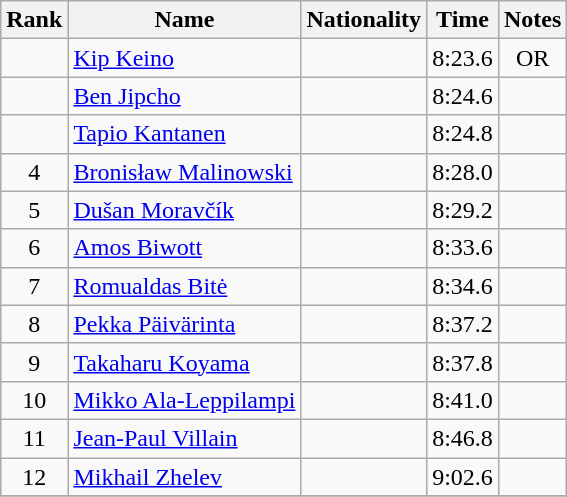<table class="wikitable sortable" style="text-align:center">
<tr>
<th>Rank</th>
<th>Name</th>
<th>Nationality</th>
<th>Time</th>
<th>Notes</th>
</tr>
<tr>
<td></td>
<td align=left><a href='#'>Kip Keino</a></td>
<td align=left></td>
<td>8:23.6</td>
<td>OR</td>
</tr>
<tr>
<td></td>
<td align=left><a href='#'>Ben Jipcho</a></td>
<td align=left></td>
<td>8:24.6</td>
<td></td>
</tr>
<tr>
<td></td>
<td align=left><a href='#'>Tapio Kantanen</a></td>
<td align=left></td>
<td>8:24.8</td>
<td></td>
</tr>
<tr>
<td>4</td>
<td align=left><a href='#'>Bronisław Malinowski</a></td>
<td align=left></td>
<td>8:28.0</td>
<td></td>
</tr>
<tr>
<td>5</td>
<td align=left><a href='#'>Dušan Moravčík</a></td>
<td align=left></td>
<td>8:29.2</td>
<td></td>
</tr>
<tr>
<td>6</td>
<td align=left><a href='#'>Amos Biwott</a></td>
<td align=left></td>
<td>8:33.6</td>
<td></td>
</tr>
<tr>
<td>7</td>
<td align=left><a href='#'>Romualdas Bitė</a></td>
<td align=left></td>
<td>8:34.6</td>
<td></td>
</tr>
<tr>
<td>8</td>
<td align=left><a href='#'>Pekka Päivärinta</a></td>
<td align=left></td>
<td>8:37.2</td>
<td></td>
</tr>
<tr>
<td>9</td>
<td align=left><a href='#'>Takaharu Koyama</a></td>
<td align=left></td>
<td>8:37.8</td>
<td></td>
</tr>
<tr>
<td>10</td>
<td align=left><a href='#'>Mikko Ala-Leppilampi</a></td>
<td align=left></td>
<td>8:41.0</td>
<td></td>
</tr>
<tr>
<td>11</td>
<td align=left><a href='#'>Jean-Paul Villain</a></td>
<td align=left></td>
<td>8:46.8</td>
<td></td>
</tr>
<tr>
<td>12</td>
<td align=left><a href='#'>Mikhail Zhelev</a></td>
<td align=left></td>
<td>9:02.6</td>
<td></td>
</tr>
<tr>
</tr>
</table>
